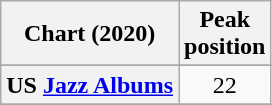<table class="wikitable sortable plainrowheaders" style="text-align:center">
<tr>
<th scope="col">Chart (2020)</th>
<th scope="col">Peak<br>position</th>
</tr>
<tr>
</tr>
<tr>
</tr>
<tr>
<th scope="row">US <a href='#'>Jazz Albums</a></th>
<td>22</td>
</tr>
<tr>
</tr>
</table>
